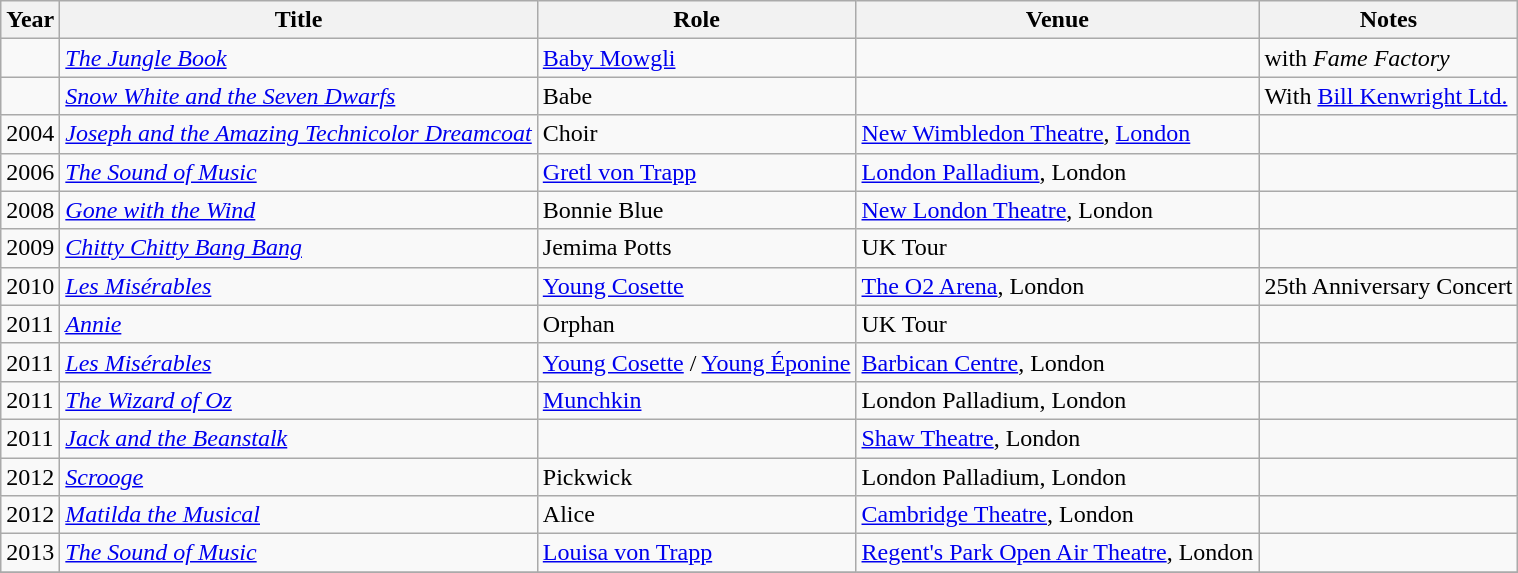<table class="wikitable">
<tr>
<th>Year</th>
<th>Title</th>
<th>Role</th>
<th>Venue</th>
<th>Notes</th>
</tr>
<tr>
<td></td>
<td><em><a href='#'>The Jungle Book</a></em></td>
<td><a href='#'>Baby Mowgli</a></td>
<td></td>
<td>with <em>Fame Factory</em></td>
</tr>
<tr>
<td></td>
<td><em><a href='#'>Snow White and the Seven Dwarfs</a></em></td>
<td>Babe</td>
<td></td>
<td>With <a href='#'>Bill Kenwright Ltd.</a></td>
</tr>
<tr>
<td>2004</td>
<td><em><a href='#'>Joseph and the Amazing Technicolor Dreamcoat</a></em></td>
<td>Choir</td>
<td><a href='#'>New Wimbledon Theatre</a>, <a href='#'>London</a></td>
<td></td>
</tr>
<tr>
<td>2006</td>
<td><em><a href='#'>The Sound of Music</a></em></td>
<td><a href='#'>Gretl von Trapp</a></td>
<td><a href='#'>London Palladium</a>, London</td>
<td></td>
</tr>
<tr>
<td>2008</td>
<td><em><a href='#'>Gone with the Wind</a></em></td>
<td>Bonnie Blue</td>
<td><a href='#'>New London Theatre</a>, London</td>
<td></td>
</tr>
<tr>
<td>2009</td>
<td><em><a href='#'>Chitty Chitty Bang Bang</a></em></td>
<td>Jemima Potts</td>
<td>UK Tour</td>
<td></td>
</tr>
<tr>
<td>2010</td>
<td><em><a href='#'>Les Misérables</a></em></td>
<td><a href='#'>Young Cosette</a></td>
<td><a href='#'>The O2 Arena</a>, London</td>
<td>25th Anniversary Concert</td>
</tr>
<tr>
<td>2011</td>
<td><em><a href='#'>Annie</a></em></td>
<td>Orphan</td>
<td>UK Tour</td>
<td></td>
</tr>
<tr>
<td>2011</td>
<td><em><a href='#'>Les Misérables</a></em></td>
<td><a href='#'>Young Cosette</a> / <a href='#'>Young Éponine</a></td>
<td><a href='#'>Barbican Centre</a>, London</td>
<td></td>
</tr>
<tr>
<td>2011</td>
<td><em><a href='#'>The Wizard of Oz</a></em></td>
<td><a href='#'>Munchkin</a></td>
<td>London Palladium, London</td>
<td></td>
</tr>
<tr>
<td>2011</td>
<td><em><a href='#'>Jack and the Beanstalk</a></em></td>
<td></td>
<td><a href='#'>Shaw Theatre</a>, London</td>
<td></td>
</tr>
<tr>
<td>2012</td>
<td><em><a href='#'>Scrooge</a></em></td>
<td>Pickwick</td>
<td>London Palladium, London</td>
<td></td>
</tr>
<tr>
<td>2012</td>
<td><em><a href='#'>Matilda the Musical</a></em></td>
<td>Alice</td>
<td><a href='#'>Cambridge Theatre</a>, London</td>
<td></td>
</tr>
<tr>
<td>2013</td>
<td><em><a href='#'>The Sound of Music</a></em></td>
<td><a href='#'>Louisa von Trapp</a></td>
<td><a href='#'>Regent's Park Open Air Theatre</a>, London</td>
<td></td>
</tr>
<tr>
</tr>
</table>
